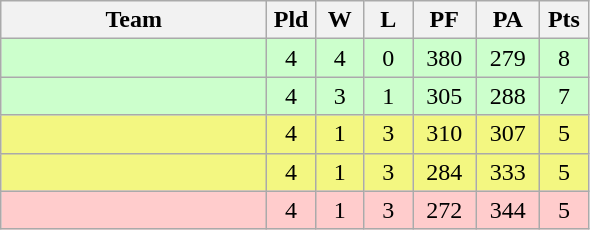<table class="wikitable" style="text-align:center;">
<tr>
<th width=170>Team</th>
<th width=25>Pld</th>
<th width=25>W</th>
<th width=25>L</th>
<th width=35>PF</th>
<th width=35>PA</th>
<th width=25>Pts</th>
</tr>
<tr bgcolor=#ccffcc>
<td align="left"></td>
<td>4</td>
<td>4</td>
<td>0</td>
<td>380</td>
<td>279</td>
<td>8</td>
</tr>
<tr bgcolor=#ccffcc>
<td align="left"></td>
<td>4</td>
<td>3</td>
<td>1</td>
<td>305</td>
<td>288</td>
<td>7</td>
</tr>
<tr bgcolor=#F3F781>
<td align="left"></td>
<td>4</td>
<td>1</td>
<td>3</td>
<td>310</td>
<td>307</td>
<td>5</td>
</tr>
<tr bgcolor=#F3F781>
<td align="left"></td>
<td>4</td>
<td>1</td>
<td>3</td>
<td>284</td>
<td>333</td>
<td>5</td>
</tr>
<tr bgcolor=#ffcccc>
<td align="left"></td>
<td>4</td>
<td>1</td>
<td>3</td>
<td>272</td>
<td>344</td>
<td>5</td>
</tr>
</table>
